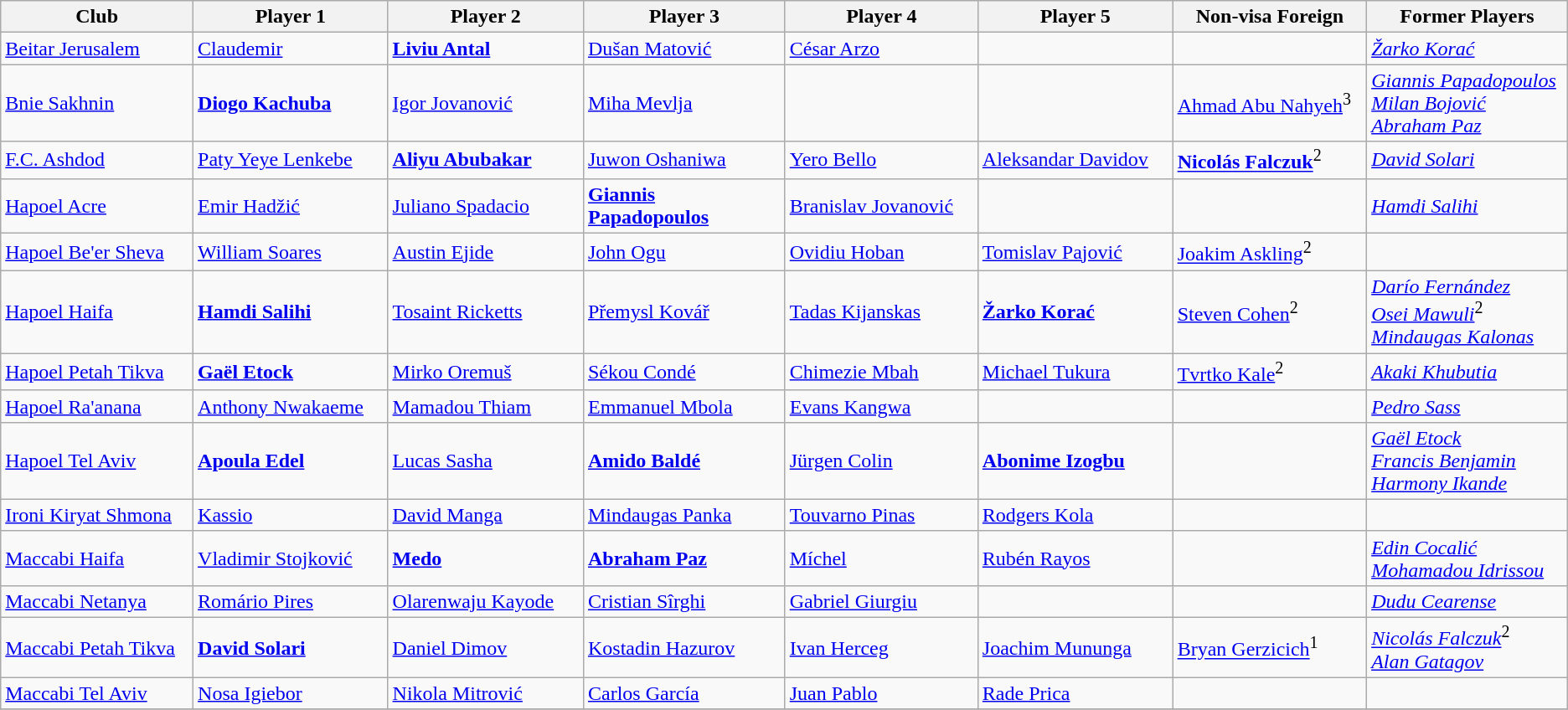<table class="wikitable">
<tr>
<th width="170">Club</th>
<th width="170">Player 1</th>
<th width="170">Player 2</th>
<th width="170">Player 3</th>
<th width="170">Player 4</th>
<th width="170">Player 5</th>
<th width="170">Non-visa Foreign</th>
<th width="170">Former Players</th>
</tr>
<tr>
<td><a href='#'>Beitar Jerusalem</a></td>
<td> <a href='#'>Claudemir</a></td>
<td> <strong><a href='#'>Liviu Antal</a></strong></td>
<td> <a href='#'>Dušan Matović</a></td>
<td> <a href='#'>César Arzo</a></td>
<td></td>
<td></td>
<td> <em><a href='#'>Žarko Korać</a></em></td>
</tr>
<tr>
<td><a href='#'>Bnie Sakhnin</a></td>
<td> <strong><a href='#'>Diogo Kachuba</a></strong></td>
<td> <a href='#'>Igor Jovanović</a></td>
<td> <a href='#'>Miha Mevlja</a></td>
<td></td>
<td></td>
<td> <a href='#'>Ahmad Abu Nahyeh</a><sup>3</sup></td>
<td> <em><a href='#'>Giannis Papadopoulos</a></em> <br>  <em><a href='#'>Milan Bojović</a></em> <br>  <em><a href='#'>Abraham Paz</a></em></td>
</tr>
<tr>
<td><a href='#'>F.C. Ashdod</a></td>
<td> <a href='#'>Paty Yeye Lenkebe</a></td>
<td> <strong><a href='#'>Aliyu Abubakar</a></strong></td>
<td> <a href='#'>Juwon Oshaniwa</a></td>
<td> <a href='#'>Yero Bello</a></td>
<td> <a href='#'>Aleksandar Davidov</a></td>
<td> <strong><a href='#'>Nicolás Falczuk</a></strong><sup>2</sup></td>
<td> <em><a href='#'>David Solari</a></em></td>
</tr>
<tr>
<td><a href='#'>Hapoel Acre</a></td>
<td> <a href='#'>Emir Hadžić</a></td>
<td> <a href='#'>Juliano Spadacio</a></td>
<td> <strong><a href='#'>Giannis Papadopoulos</a></strong></td>
<td> <a href='#'>Branislav Jovanović</a></td>
<td></td>
<td></td>
<td> <em><a href='#'>Hamdi Salihi</a></em></td>
</tr>
<tr>
<td><a href='#'>Hapoel Be'er Sheva</a></td>
<td> <a href='#'>William Soares</a></td>
<td> <a href='#'>Austin Ejide</a></td>
<td> <a href='#'>John Ogu</a></td>
<td> <a href='#'>Ovidiu Hoban</a></td>
<td> <a href='#'>Tomislav Pajović</a></td>
<td> <a href='#'>Joakim Askling</a><sup>2</sup></td>
<td></td>
</tr>
<tr>
<td><a href='#'>Hapoel Haifa</a></td>
<td> <strong><a href='#'>Hamdi Salihi</a></strong></td>
<td> <a href='#'>Tosaint Ricketts</a></td>
<td> <a href='#'>Přemysl Kovář</a></td>
<td> <a href='#'>Tadas Kijanskas</a></td>
<td> <strong><a href='#'>Žarko Korać</a></strong></td>
<td> <a href='#'>Steven Cohen</a><sup>2</sup></td>
<td> <em><a href='#'>Darío Fernández</a></em> <br>  <em><a href='#'>Osei Mawuli</a></em><sup>2</sup> <br>  <em><a href='#'>Mindaugas Kalonas</a></em></td>
</tr>
<tr>
<td><a href='#'>Hapoel Petah Tikva</a></td>
<td> <strong><a href='#'>Gaël Etock</a></strong></td>
<td> <a href='#'>Mirko Oremuš</a></td>
<td> <a href='#'>Sékou Condé</a></td>
<td> <a href='#'>Chimezie Mbah</a></td>
<td> <a href='#'>Michael Tukura</a></td>
<td> <a href='#'>Tvrtko Kale</a><sup>2</sup></td>
<td> <em><a href='#'>Akaki Khubutia</a></em></td>
</tr>
<tr>
<td><a href='#'>Hapoel Ra'anana</a></td>
<td> <a href='#'>Anthony Nwakaeme</a></td>
<td> <a href='#'>Mamadou Thiam</a></td>
<td> <a href='#'>Emmanuel Mbola</a></td>
<td> <a href='#'>Evans Kangwa</a></td>
<td></td>
<td></td>
<td> <em><a href='#'>Pedro Sass</a></em></td>
</tr>
<tr>
<td><a href='#'>Hapoel Tel Aviv</a></td>
<td> <strong><a href='#'>Apoula Edel</a></strong></td>
<td> <a href='#'>Lucas Sasha</a></td>
<td> <strong><a href='#'>Amido Baldé</a></strong></td>
<td> <a href='#'>Jürgen Colin</a></td>
<td> <strong><a href='#'>Abonime Izogbu</a></strong></td>
<td></td>
<td> <em><a href='#'>Gaël Etock</a></em> <br>  <em><a href='#'>Francis Benjamin</a></em> <br>  <em><a href='#'>Harmony Ikande</a></em></td>
</tr>
<tr>
<td><a href='#'>Ironi Kiryat Shmona</a></td>
<td> <a href='#'>Kassio</a></td>
<td> <a href='#'>David Manga</a></td>
<td> <a href='#'>Mindaugas Panka</a></td>
<td> <a href='#'>Touvarno Pinas</a></td>
<td> <a href='#'>Rodgers Kola</a></td>
<td></td>
<td></td>
</tr>
<tr>
<td><a href='#'>Maccabi Haifa</a></td>
<td> <a href='#'>Vladimir Stojković</a></td>
<td> <strong><a href='#'>Medo</a></strong></td>
<td> <strong><a href='#'>Abraham Paz</a></strong></td>
<td> <a href='#'>Míchel</a></td>
<td> <a href='#'>Rubén Rayos</a></td>
<td></td>
<td> <em><a href='#'>Edin Cocalić</a></em> <br>  <em><a href='#'>Mohamadou Idrissou</a></em></td>
</tr>
<tr>
<td><a href='#'>Maccabi Netanya</a></td>
<td> <a href='#'>Romário Pires</a></td>
<td> <a href='#'>Olarenwaju Kayode</a></td>
<td> <a href='#'>Cristian Sîrghi</a></td>
<td> <a href='#'>Gabriel Giurgiu</a></td>
<td></td>
<td></td>
<td> <em><a href='#'>Dudu Cearense</a></em></td>
</tr>
<tr>
<td><a href='#'>Maccabi Petah Tikva</a></td>
<td> <strong><a href='#'>David Solari</a></strong></td>
<td> <a href='#'>Daniel Dimov</a></td>
<td> <a href='#'>Kostadin Hazurov</a></td>
<td> <a href='#'>Ivan Herceg</a></td>
<td> <a href='#'>Joachim Mununga</a></td>
<td> <a href='#'>Bryan Gerzicich</a><sup>1</sup></td>
<td> <em><a href='#'>Nicolás Falczuk</a></em><sup>2</sup> <br>  <em><a href='#'>Alan Gatagov</a></em></td>
</tr>
<tr>
<td><a href='#'>Maccabi Tel Aviv</a></td>
<td> <a href='#'>Nosa Igiebor</a></td>
<td> <a href='#'>Nikola Mitrović</a></td>
<td> <a href='#'>Carlos García</a></td>
<td> <a href='#'>Juan Pablo</a></td>
<td> <a href='#'>Rade Prica</a></td>
<td></td>
<td></td>
</tr>
<tr>
</tr>
</table>
